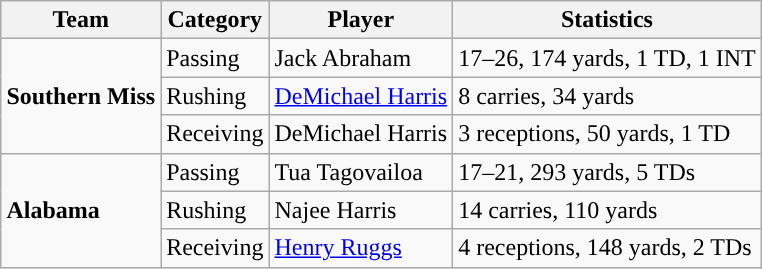<table class="wikitable" style="float: right;">
<tr>
<th>Team</th>
<th>Category</th>
<th>Player</th>
<th>Statistics</th>
</tr>
<tr>
<td rowspan=3><strong>Southern Miss</strong></td>
<td>Passing</td>
<td>Jack Abraham</td>
<td>17–26, 174 yards, 1 TD, 1 INT</td>
</tr>
<tr>
<td>Rushing</td>
<td><a href='#'>DeMichael Harris</a></td>
<td>8 carries, 34 yards</td>
</tr>
<tr>
<td>Receiving</td>
<td>DeMichael Harris</td>
<td>3 receptions, 50 yards, 1 TD</td>
</tr>
<tr>
<td rowspan=3><strong>Alabama</strong></td>
<td>Passing</td>
<td>Tua Tagovailoa</td>
<td>17–21, 293 yards, 5 TDs</td>
</tr>
<tr>
<td>Rushing</td>
<td>Najee Harris</td>
<td>14 carries, 110 yards</td>
</tr>
<tr>
<td>Receiving</td>
<td><a href='#'>Henry Ruggs</a></td>
<td>4 receptions, 148 yards, 2 TDs</td>
</tr>
</table>
